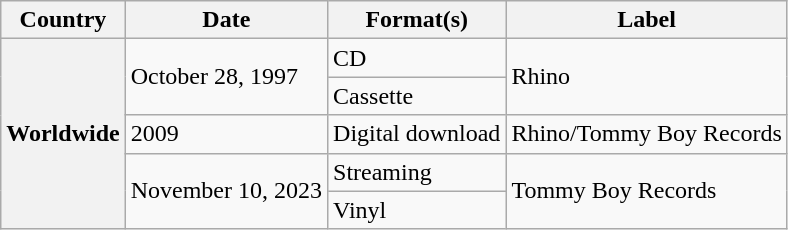<table class="wikitable plainrowheaders unsortable">
<tr>
<th scope="col">Country</th>
<th scope="col">Date</th>
<th scope="col">Format(s)</th>
<th scope="col">Label</th>
</tr>
<tr>
<th scope="row" rowspan="5">Worldwide</th>
<td rowspan="2">October 28, 1997</td>
<td rowspan="1">CD</td>
<td rowspan="2">Rhino</td>
</tr>
<tr>
<td rowspan="1">Cassette</td>
</tr>
<tr>
<td rowspan="1">2009</td>
<td rowspan="1">Digital download</td>
<td rowspan="1">Rhino/Tommy Boy Records</td>
</tr>
<tr>
<td rowspan="2">November 10, 2023</td>
<td rowspan="1">Streaming</td>
<td rowspan="2">Tommy Boy Records</td>
</tr>
<tr>
<td rowspan="1">Vinyl</td>
</tr>
</table>
